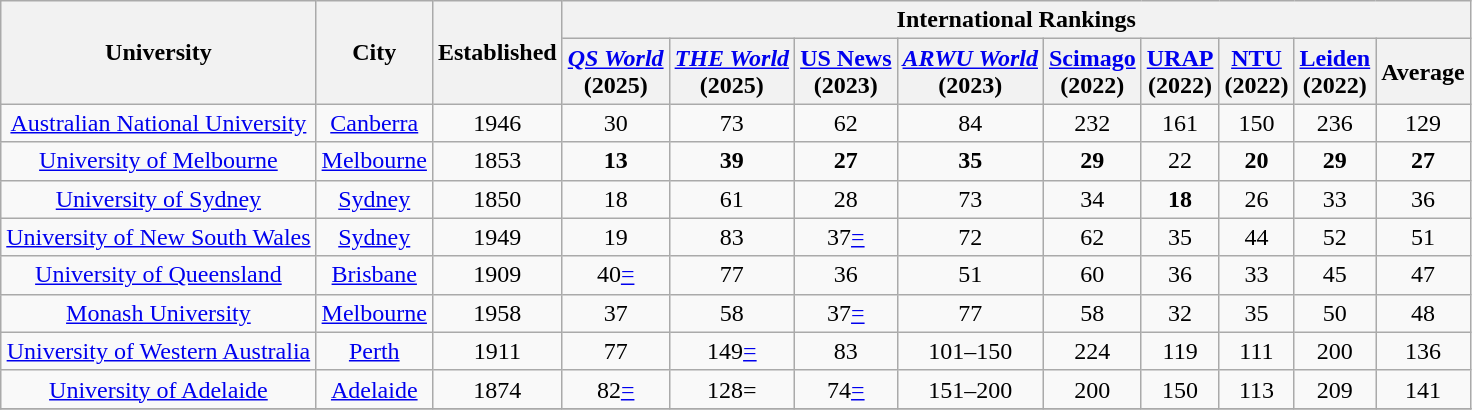<table class="wikitable sortable" data-sort-default="13" style="text-align:center;">
<tr>
<th rowspan="2">University</th>
<th rowspan="2">City</th>
<th rowspan="2">Established</th>
<th colspan="12">International Rankings</th>
</tr>
<tr>
<th><em><a href='#'>QS World</a></em><br>(2025)</th>
<th><em><a href='#'>THE World</a></em><br>(2025)</th>
<th><a href='#'>US News</a><br>(2023)</th>
<th><em><a href='#'>ARWU World</a></em><br>(2023)</th>
<th><a href='#'>Scimago</a><br>(2022)</th>
<th><a href='#'>URAP</a><br>(2022)</th>
<th><a href='#'>NTU</a><br>(2022)</th>
<th><a href='#'>Leiden</a><br>(2022)</th>
<th>Average</th>
</tr>
<tr>
<td><a href='#'>Australian National University</a></td>
<td><a href='#'>Canberra</a></td>
<td>1946</td>
<td>30</td>
<td>73</td>
<td>62</td>
<td>84</td>
<td>232</td>
<td>161</td>
<td>150</td>
<td>236</td>
<td>129</td>
</tr>
<tr>
<td><a href='#'>University of Melbourne</a></td>
<td><a href='#'>Melbourne</a></td>
<td>1853</td>
<td><strong>13</strong></td>
<td><strong>39</strong></td>
<td><strong>27</strong></td>
<td><strong>35</strong></td>
<td><strong>29</strong></td>
<td>22</td>
<td><strong>20</strong></td>
<td><strong>29</strong></td>
<td><strong>27</strong></td>
</tr>
<tr>
<td><a href='#'>University of Sydney</a></td>
<td><a href='#'>Sydney</a></td>
<td>1850</td>
<td>18</td>
<td>61</td>
<td>28</td>
<td>73</td>
<td>34</td>
<td><strong>18</strong></td>
<td>26</td>
<td>33</td>
<td>36</td>
</tr>
<tr>
<td><a href='#'>University of New South Wales</a></td>
<td><a href='#'>Sydney</a></td>
<td>1949</td>
<td>19</td>
<td>83</td>
<td>37<a href='#'>=</a></td>
<td>72</td>
<td>62</td>
<td>35</td>
<td>44</td>
<td>52</td>
<td>51</td>
</tr>
<tr>
<td><a href='#'>University of Queensland</a></td>
<td><a href='#'>Brisbane</a></td>
<td>1909</td>
<td>40<a href='#'>=</a></td>
<td>77</td>
<td>36</td>
<td>51</td>
<td>60</td>
<td>36</td>
<td>33</td>
<td>45</td>
<td>47</td>
</tr>
<tr>
<td><a href='#'>Monash University</a></td>
<td><a href='#'>Melbourne</a></td>
<td>1958</td>
<td>37</td>
<td>58</td>
<td>37<a href='#'>=</a></td>
<td>77</td>
<td>58</td>
<td>32</td>
<td>35</td>
<td>50</td>
<td>48</td>
</tr>
<tr>
<td><a href='#'>University of Western Australia</a></td>
<td><a href='#'>Perth</a></td>
<td>1911</td>
<td>77</td>
<td>149<a href='#'>=</a></td>
<td>83</td>
<td>101–150</td>
<td>224</td>
<td>119</td>
<td>111</td>
<td>200</td>
<td>136</td>
</tr>
<tr>
<td><a href='#'>University of Adelaide</a></td>
<td><a href='#'>Adelaide</a></td>
<td>1874</td>
<td>82<a href='#'>=</a></td>
<td>128=</td>
<td>74<a href='#'>=</a></td>
<td>151–200</td>
<td>200</td>
<td>150</td>
<td>113</td>
<td>209</td>
<td>141</td>
</tr>
<tr>
</tr>
</table>
